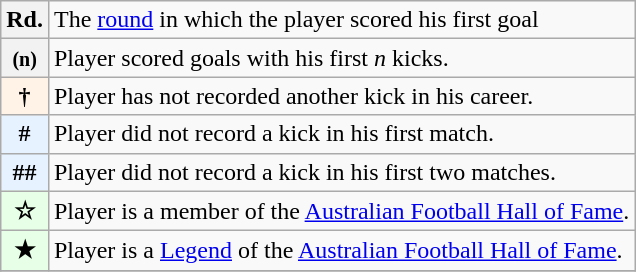<table class="wikitable plainrowheaders">
<tr>
<th scope="row" style="text-align:center"><strong>Rd.</strong></th>
<td>The <a href='#'>round</a> in which the player scored his first goal</td>
</tr>
<tr>
<th scope="row" style="text-align:center;"><small>(n)</small></th>
<td>Player scored goals with his first <em>n</em> kicks.<br></td>
</tr>
<tr>
<th scope="row" style="text-align:center; background-color:#FFF2E6;">†</th>
<td>Player has not recorded another kick in his career.</td>
</tr>
<tr>
<th scope="row" style="text-align:center; background-color:#E6F2FF;">#</th>
<td>Player did not record a kick in his first match.</td>
</tr>
<tr>
<th scope="row" style="text-align:center; background-color:#E6F2FF;">##</th>
<td>Player did not record a kick in his first two matches.</td>
</tr>
<tr>
<th scope="row" style="text-align:center; background-color:#E6FFE6;">☆</th>
<td>Player is a member of the <a href='#'>Australian Football Hall of Fame</a>.</td>
</tr>
<tr>
<th scope="row" style="text-align:center; background-color:#E6FFE6;">★</th>
<td>Player is a <a href='#'>Legend</a> of the <a href='#'>Australian Football Hall of Fame</a>.</td>
</tr>
<tr>
</tr>
</table>
